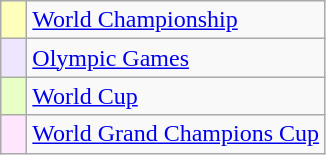<table class="wikitable" style="text-align: left;">
<tr>
<td width=10px bgcolor=#FFFFBC></td>
<td><a href='#'>World Championship</a></td>
</tr>
<tr>
<td width=10px bgcolor=#EEE6FF></td>
<td><a href='#'> Olympic Games</a></td>
</tr>
<tr>
<td width=10px bgcolor=#E8FFC6></td>
<td><a href='#'>World Cup</a></td>
</tr>
<tr>
<td width=10px bgcolor=#FFE6FF></td>
<td><a href='#'> World Grand Champions Cup</a></td>
</tr>
</table>
